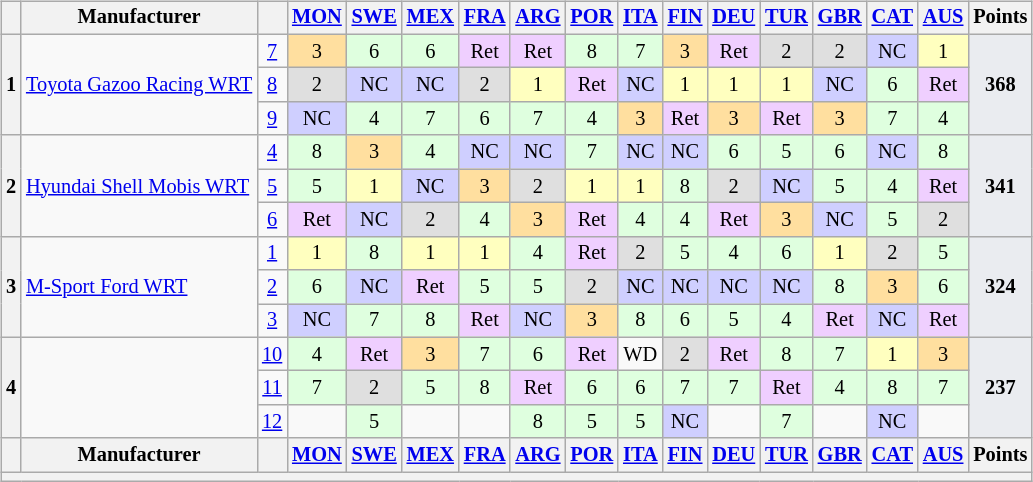<table>
<tr>
<td><br><table class="wikitable" style="font-size: 85%; text-align: center">
<tr valign="top">
<th valign="middle"></th>
<th valign="middle">Manufacturer</th>
<th valign="middle"></th>
<th><a href='#'>MON</a><br></th>
<th><a href='#'>SWE</a><br></th>
<th><a href='#'>MEX</a><br></th>
<th><a href='#'>FRA</a><br></th>
<th><a href='#'>ARG</a><br></th>
<th><a href='#'>POR</a><br></th>
<th><a href='#'>ITA</a><br></th>
<th><a href='#'>FIN</a><br></th>
<th><a href='#'>DEU</a><br></th>
<th><a href='#'>TUR</a><br></th>
<th><a href='#'>GBR</a><br></th>
<th><a href='#'>CAT</a><br></th>
<th><a href='#'>AUS</a><br></th>
<th valign="middle">Points</th>
</tr>
<tr>
<th rowspan="3">1</th>
<td rowspan="3" align="left"> <a href='#'>Toyota Gazoo Racing WRT</a></td>
<td><a href='#'>7</a></td>
<td style="background:#ffdf9f">3</td>
<td style="background:#dfffdf">6</td>
<td style="background:#dfffdf">6</td>
<td style="background:#efcfff">Ret</td>
<td style="background:#efcfff">Ret</td>
<td style="background:#dfffdf">8</td>
<td style="background:#dfffdf">7</td>
<td style="background:#ffdf9f">3</td>
<td style="background:#efcfff">Ret</td>
<td style="background:#dfdfdf">2</td>
<td style="background:#dfdfdf">2</td>
<td style="background:#cfcfff">NC</td>
<td style="background:#ffffbf">1</td>
<td style="background-color:#EAECF0;text-align:center" rowspan="3"><strong>368</strong></td>
</tr>
<tr>
<td><a href='#'>8</a></td>
<td style="background:#dfdfdf">2</td>
<td style="background:#cfcfff">NC</td>
<td style="background:#cfcfff">NC</td>
<td style="background:#dfdfdf">2</td>
<td style="background:#ffffbf">1</td>
<td style="background:#efcfff">Ret</td>
<td style="background:#cfcfff">NC</td>
<td style="background:#ffffbf">1</td>
<td style="background:#ffffbf">1</td>
<td style="background:#ffffbf">1</td>
<td style="background:#cfcfff">NC</td>
<td style="background:#dfffdf">6</td>
<td style="background:#efcfff">Ret</td>
</tr>
<tr>
<td><a href='#'>9</a></td>
<td style="background:#cfcfff">NC</td>
<td style="background:#dfffdf">4</td>
<td style="background:#dfffdf">7</td>
<td style="background:#dfffdf">6</td>
<td style="background:#dfffdf">7</td>
<td style="background:#dfffdf">4</td>
<td style="background:#ffdf9f">3</td>
<td style="background:#efcfff">Ret</td>
<td style="background:#ffdf9f">3</td>
<td style="background:#efcfff">Ret</td>
<td style="background:#ffdf9f">3</td>
<td style="background:#dfffdf">7</td>
<td style="background:#dfffdf">4</td>
</tr>
<tr>
<th rowspan="3">2</th>
<td rowspan="3" align="left"> <a href='#'>Hyundai Shell Mobis WRT</a></td>
<td><a href='#'>4</a></td>
<td style="background:#dfffdf">8</td>
<td style="background:#ffdf9f">3</td>
<td style="background:#dfffdf">4</td>
<td style="background:#cfcfff">NC</td>
<td style="background:#cfcfff">NC</td>
<td style="background:#dfffdf">7</td>
<td style="background:#cfcfff">NC</td>
<td style="background:#cfcfff">NC</td>
<td style="background:#dfffdf">6</td>
<td style="background:#dfffdf">5</td>
<td style="background:#dfffdf">6</td>
<td style="background:#cfcfff">NC</td>
<td style="background:#dfffdf">8</td>
<td style="background-color:#EAECF0;text-align:center" rowspan="3"><strong>341</strong></td>
</tr>
<tr>
<td><a href='#'>5</a></td>
<td style="background:#dfffdf">5</td>
<td style="background:#ffffbf">1</td>
<td style="background:#cfcfff">NC</td>
<td style="background:#ffdf9f">3</td>
<td style="background:#dfdfdf">2</td>
<td style="background:#ffffbf">1</td>
<td style="background:#ffffbf">1</td>
<td style="background:#dfffdf">8</td>
<td style="background:#dfdfdf">2</td>
<td style="background:#cfcfff">NC</td>
<td style="background:#dfffdf">5</td>
<td style="background:#dfffdf">4</td>
<td style="background:#efcfff">Ret</td>
</tr>
<tr>
<td><a href='#'>6</a></td>
<td style="background:#efcfff">Ret</td>
<td style="background:#cfcfff">NC</td>
<td style="background:#dfdfdf">2</td>
<td style="background:#dfffdf">4</td>
<td style="background:#ffdf9f">3</td>
<td style="background:#efcfff">Ret</td>
<td style="background:#dfffdf">4</td>
<td style="background:#dfffdf">4</td>
<td style="background:#efcfff">Ret</td>
<td style="background:#ffdf9f">3</td>
<td style="background:#cfcfff">NC</td>
<td style="background:#dfffdf">5</td>
<td style="background:#dfdfdf">2</td>
</tr>
<tr>
<th rowspan="3">3</th>
<td rowspan="3" align="left"> <a href='#'>M-Sport Ford WRT</a></td>
<td><a href='#'>1</a></td>
<td style="background:#ffffbf">1</td>
<td style="background:#dfffdf">8</td>
<td style="background:#ffffbf">1</td>
<td style="background:#ffffbf">1</td>
<td style="background:#dfffdf">4</td>
<td style="background:#efcfff">Ret</td>
<td style="background:#dfdfdf">2</td>
<td style="background:#dfffdf">5</td>
<td style="background:#dfffdf">4</td>
<td style="background:#dfffdf">6</td>
<td style="background:#ffffbf">1</td>
<td style="background:#dfdfdf">2</td>
<td style="background:#dfffdf">5</td>
<td style="background-color:#EAECF0;text-align:center" rowspan="3"><strong>324</strong></td>
</tr>
<tr>
<td><a href='#'>2</a></td>
<td style="background:#dfffdf">6</td>
<td style="background:#cfcfff">NC</td>
<td style="background:#efcfff">Ret</td>
<td style="background:#dfffdf">5</td>
<td style="background:#dfffdf">5</td>
<td style="background:#dfdfdf">2</td>
<td style="background:#cfcfff">NC</td>
<td style="background:#cfcfff">NC</td>
<td style="background:#cfcfff">NC</td>
<td style="background:#cfcfff">NC</td>
<td style="background:#dfffdf">8</td>
<td style="background:#ffdf9f">3</td>
<td style="background:#dfffdf">6</td>
</tr>
<tr>
<td><a href='#'>3</a></td>
<td style="background:#cfcfff">NC</td>
<td style="background:#dfffdf">7</td>
<td style="background:#dfffdf">8</td>
<td style="background:#efcfff">Ret</td>
<td style="background:#cfcfff">NC</td>
<td style="background:#ffdf9f">3</td>
<td style="background:#dfffdf">8</td>
<td style="background:#dfffdf">6</td>
<td style="background:#dfffdf">5</td>
<td style="background:#dfffdf">4</td>
<td style="background:#efcfff">Ret</td>
<td style="background:#cfcfff">NC</td>
<td style="background:#efcfff">Ret</td>
</tr>
<tr>
<th rowspan="3">4</th>
<td rowspan="3" align="left"></td>
<td><a href='#'>10</a></td>
<td style="background:#dfffdf">4</td>
<td style="background:#efcfff">Ret</td>
<td style="background:#ffdf9f">3</td>
<td style="background:#dfffdf">7</td>
<td style="background:#dfffdf">6</td>
<td style="background:#efcfff">Ret</td>
<td>WD</td>
<td style="background:#dfdfdf">2</td>
<td style="background:#efcfff">Ret</td>
<td style="background:#dfffdf">8</td>
<td style="background:#dfffdf">7</td>
<td style="background:#ffffbf">1</td>
<td style="background:#ffdf9f">3</td>
<td style="background-color:#EAECF0;text-align:center" rowspan="3"><strong>237</strong></td>
</tr>
<tr>
<td><a href='#'>11</a></td>
<td style="background:#dfffdf">7</td>
<td style="background:#dfdfdf">2</td>
<td style="background:#dfffdf">5</td>
<td style="background:#dfffdf">8</td>
<td style="background:#efcfff">Ret</td>
<td style="background:#dfffdf">6</td>
<td style="background:#dfffdf">6</td>
<td style="background:#dfffdf">7</td>
<td style="background:#dfffdf">7</td>
<td style="background:#efcfff">Ret</td>
<td style="background:#dfffdf">4</td>
<td style="background:#dfffdf">8</td>
<td style="background:#dfffdf">7</td>
</tr>
<tr>
<td><a href='#'>12</a></td>
<td></td>
<td style="background:#dfffdf">5</td>
<td></td>
<td></td>
<td style="background:#dfffdf">8</td>
<td style="background:#dfffdf">5</td>
<td style="background:#dfffdf">5</td>
<td style="background:#cfcfff">NC</td>
<td></td>
<td style="background:#dfffdf">7</td>
<td></td>
<td style="background:#cfcfff">NC</td>
<td></td>
</tr>
<tr>
<th valign="middle"></th>
<th valign="middle">Manufacturer</th>
<th valign="middle"></th>
<th><a href='#'>MON</a><br></th>
<th><a href='#'>SWE</a><br></th>
<th><a href='#'>MEX</a><br></th>
<th><a href='#'>FRA</a><br></th>
<th><a href='#'>ARG</a><br></th>
<th><a href='#'>POR</a><br></th>
<th><a href='#'>ITA</a><br></th>
<th><a href='#'>FIN</a><br></th>
<th><a href='#'>DEU</a><br></th>
<th><a href='#'>TUR</a><br></th>
<th><a href='#'>GBR</a><br></th>
<th><a href='#'>CAT</a><br></th>
<th><a href='#'>AUS</a><br></th>
<th valign="middle">Points</th>
</tr>
<tr>
<th colspan="17"></th>
</tr>
</table>
</td>
<td valign="top"><br></td>
</tr>
</table>
